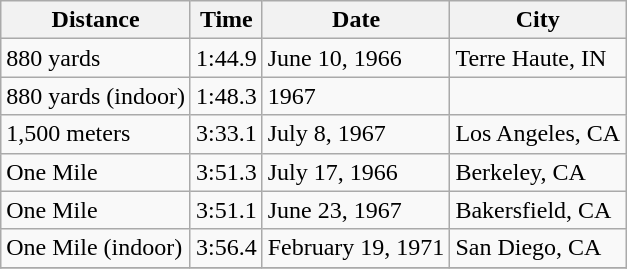<table class="wikitable">
<tr>
<th>Distance</th>
<th>Time</th>
<th>Date</th>
<th>City</th>
</tr>
<tr>
<td>880 yards</td>
<td>1:44.9</td>
<td>June 10, 1966</td>
<td>Terre Haute, IN</td>
</tr>
<tr>
<td>880 yards (indoor)</td>
<td>1:48.3</td>
<td>1967</td>
<td></td>
</tr>
<tr>
<td>1,500 meters</td>
<td>3:33.1</td>
<td>July 8, 1967</td>
<td>Los Angeles, CA</td>
</tr>
<tr>
<td>One Mile</td>
<td>3:51.3</td>
<td>July 17, 1966</td>
<td>Berkeley, CA</td>
</tr>
<tr>
<td>One Mile</td>
<td>3:51.1</td>
<td>June 23, 1967</td>
<td>Bakersfield, CA</td>
</tr>
<tr>
<td>One Mile (indoor)</td>
<td>3:56.4</td>
<td>February 19, 1971</td>
<td>San Diego, CA</td>
</tr>
<tr>
</tr>
</table>
